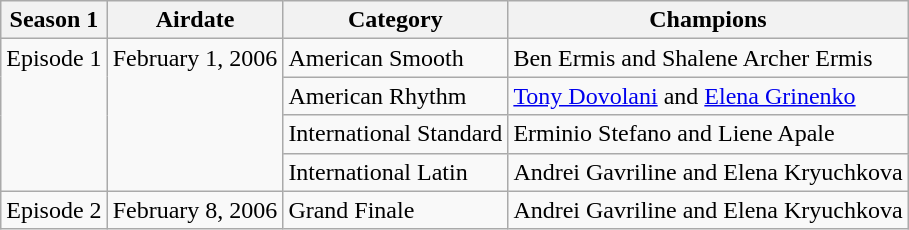<table class="wikitable">
<tr>
<th>Season 1</th>
<th>Airdate</th>
<th>Category</th>
<th>Champions</th>
</tr>
<tr valign="top">
<td rowspan="4">Episode 1</td>
<td rowspan="4">February 1, 2006</td>
<td>American Smooth</td>
<td>Ben Ermis and Shalene Archer Ermis</td>
</tr>
<tr>
<td>American Rhythm</td>
<td><a href='#'>Tony Dovolani</a> and <a href='#'>Elena Grinenko</a></td>
</tr>
<tr>
<td>International Standard</td>
<td>Erminio Stefano and Liene Apale</td>
</tr>
<tr>
<td>International Latin</td>
<td>Andrei Gavriline and Elena Kryuchkova</td>
</tr>
<tr>
<td>Episode 2</td>
<td>February 8, 2006</td>
<td>Grand Finale</td>
<td>Andrei Gavriline and Elena Kryuchkova</td>
</tr>
</table>
